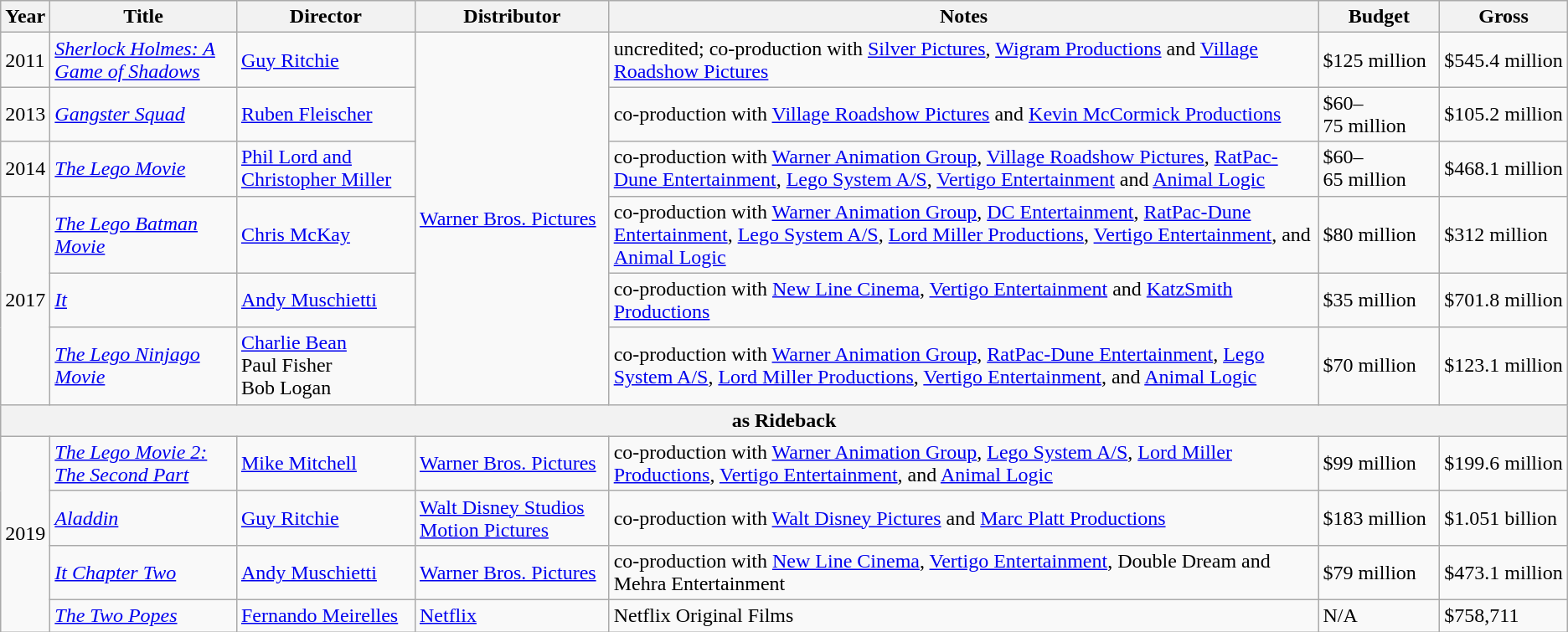<table class="wikitable sortable">
<tr>
<th>Year</th>
<th>Title</th>
<th>Director</th>
<th>Distributor</th>
<th>Notes</th>
<th>Budget</th>
<th>Gross</th>
</tr>
<tr>
<td>2011</td>
<td><em><a href='#'>Sherlock Holmes: A Game of Shadows</a></em></td>
<td><a href='#'>Guy Ritchie</a></td>
<td rowspan="6"><a href='#'>Warner Bros. Pictures</a></td>
<td>uncredited; co-production with <a href='#'>Silver Pictures</a>, <a href='#'>Wigram Productions</a> and <a href='#'>Village Roadshow Pictures</a></td>
<td>$125 million</td>
<td>$545.4 million</td>
</tr>
<tr>
<td>2013</td>
<td><em><a href='#'>Gangster Squad</a></em></td>
<td><a href='#'>Ruben Fleischer</a></td>
<td>co-production with <a href='#'>Village Roadshow Pictures</a> and <a href='#'>Kevin McCormick Productions</a></td>
<td>$60–75 million</td>
<td>$105.2 million</td>
</tr>
<tr>
<td>2014</td>
<td><em><a href='#'>The Lego Movie</a></em></td>
<td><a href='#'>Phil Lord and Christopher Miller</a></td>
<td>co-production with <a href='#'>Warner Animation Group</a>, <a href='#'>Village Roadshow Pictures</a>, <a href='#'>RatPac-Dune Entertainment</a>, <a href='#'>Lego System A/S</a>, <a href='#'>Vertigo Entertainment</a> and <a href='#'>Animal Logic</a></td>
<td>$60–65 million</td>
<td>$468.1 million</td>
</tr>
<tr>
<td rowspan="3">2017</td>
<td><em><a href='#'>The Lego Batman Movie</a></em></td>
<td><a href='#'>Chris McKay</a></td>
<td>co-production with <a href='#'>Warner Animation Group</a>, <a href='#'>DC Entertainment</a>, <a href='#'>RatPac-Dune Entertainment</a>, <a href='#'>Lego System A/S</a>, <a href='#'>Lord Miller Productions</a>, <a href='#'>Vertigo Entertainment</a>, and <a href='#'>Animal Logic</a></td>
<td>$80 million</td>
<td>$312 million</td>
</tr>
<tr>
<td><em><a href='#'>It</a></em></td>
<td><a href='#'>Andy Muschietti</a></td>
<td>co-production with <a href='#'>New Line Cinema</a>, <a href='#'>Vertigo Entertainment</a> and <a href='#'>KatzSmith Productions</a></td>
<td>$35 million</td>
<td>$701.8 million</td>
</tr>
<tr>
<td><em><a href='#'>The Lego Ninjago Movie</a></em></td>
<td><a href='#'>Charlie Bean</a><br>Paul Fisher<br>Bob Logan</td>
<td>co-production with <a href='#'>Warner Animation Group</a>, <a href='#'>RatPac-Dune Entertainment</a>, <a href='#'>Lego System A/S</a>, <a href='#'>Lord Miller Productions</a>, <a href='#'>Vertigo Entertainment</a>, and <a href='#'>Animal Logic</a></td>
<td>$70 million</td>
<td>$123.1 million</td>
</tr>
<tr>
<th colspan="7">as Rideback</th>
</tr>
<tr>
<td rowspan="4">2019</td>
<td><em><a href='#'>The Lego Movie 2: The Second Part</a></em></td>
<td><a href='#'>Mike Mitchell</a></td>
<td><a href='#'>Warner Bros. Pictures</a></td>
<td>co-production with <a href='#'>Warner Animation Group</a>, <a href='#'>Lego System A/S</a>, <a href='#'>Lord Miller Productions</a>, <a href='#'>Vertigo Entertainment</a>, and <a href='#'>Animal Logic</a></td>
<td>$99 million</td>
<td>$199.6 million</td>
</tr>
<tr>
<td><em><a href='#'>Aladdin</a></em></td>
<td><a href='#'>Guy Ritchie</a></td>
<td><a href='#'>Walt Disney Studios Motion Pictures</a></td>
<td>co-production with <a href='#'>Walt Disney Pictures</a> and <a href='#'>Marc Platt Productions</a></td>
<td>$183 million</td>
<td>$1.051 billion</td>
</tr>
<tr>
<td><em><a href='#'>It Chapter Two</a></em></td>
<td><a href='#'>Andy Muschietti</a></td>
<td><a href='#'>Warner Bros. Pictures</a></td>
<td>co-production with <a href='#'>New Line Cinema</a>, <a href='#'>Vertigo Entertainment</a>, Double Dream and Mehra Entertainment</td>
<td>$79 million</td>
<td>$473.1 million</td>
</tr>
<tr>
<td><em><a href='#'>The Two Popes</a></em></td>
<td><a href='#'>Fernando Meirelles</a></td>
<td><a href='#'>Netflix</a></td>
<td>Netflix Original Films</td>
<td>N/A</td>
<td>$758,711</td>
</tr>
</table>
